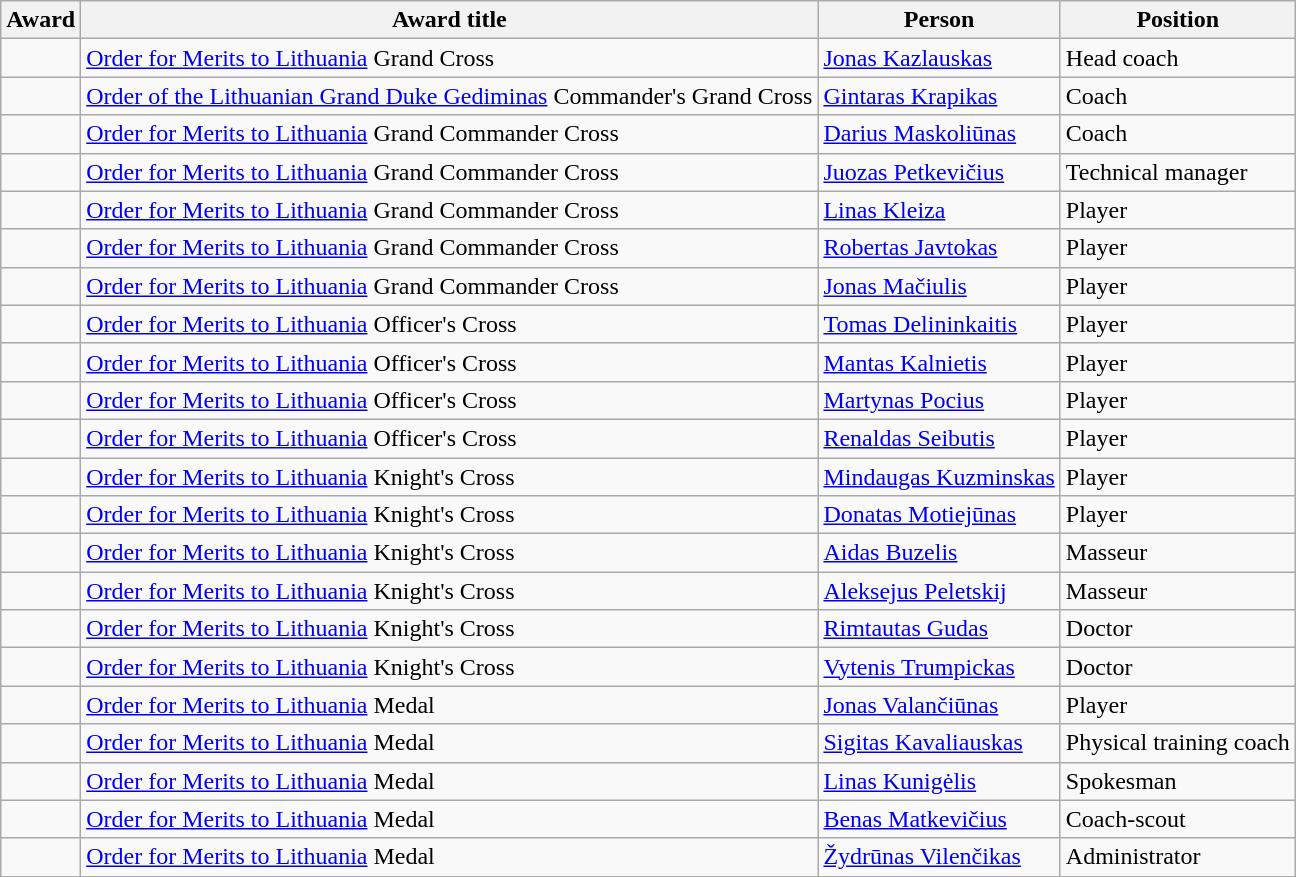<table class="wikitable">
<tr>
<th>Award</th>
<th>Award title</th>
<th>Person</th>
<th>Position</th>
</tr>
<tr>
<td></td>
<td><a href='#'>Order for Merits to Lithuania</a> Grand Cross</td>
<td><a href='#'>Jonas Kazlauskas</a></td>
<td>Head coach</td>
</tr>
<tr>
<td></td>
<td><a href='#'>Order of the Lithuanian Grand Duke Gediminas</a> Commander's Grand Cross</td>
<td><a href='#'>Gintaras Krapikas</a></td>
<td>Coach</td>
</tr>
<tr>
<td></td>
<td><a href='#'>Order for Merits to Lithuania</a> Grand Commander Cross</td>
<td><a href='#'>Darius Maskoliūnas</a></td>
<td>Coach</td>
</tr>
<tr>
<td></td>
<td><a href='#'>Order for Merits to Lithuania</a> Grand Commander Cross</td>
<td><a href='#'>Juozas Petkevičius</a></td>
<td>Technical manager</td>
</tr>
<tr>
<td></td>
<td><a href='#'>Order for Merits to Lithuania</a> Grand Commander Cross</td>
<td><a href='#'>Linas Kleiza</a></td>
<td>Player</td>
</tr>
<tr>
<td></td>
<td><a href='#'>Order for Merits to Lithuania</a> Grand Commander Cross</td>
<td><a href='#'>Robertas Javtokas</a></td>
<td>Player</td>
</tr>
<tr>
<td></td>
<td><a href='#'>Order for Merits to Lithuania</a> Grand Commander Cross</td>
<td><a href='#'>Jonas Mačiulis</a></td>
<td>Player</td>
</tr>
<tr>
<td></td>
<td><a href='#'>Order for Merits to Lithuania</a> Officer's Cross</td>
<td><a href='#'>Tomas Delininkaitis</a></td>
<td>Player</td>
</tr>
<tr>
<td></td>
<td><a href='#'>Order for Merits to Lithuania</a> Officer's Cross</td>
<td><a href='#'>Mantas Kalnietis</a></td>
<td>Player</td>
</tr>
<tr>
<td></td>
<td><a href='#'>Order for Merits to Lithuania</a> Officer's Cross</td>
<td><a href='#'>Martynas Pocius</a></td>
<td>Player</td>
</tr>
<tr>
<td></td>
<td><a href='#'>Order for Merits to Lithuania</a> Officer's Cross</td>
<td><a href='#'>Renaldas Seibutis</a></td>
<td>Player</td>
</tr>
<tr>
<td></td>
<td><a href='#'>Order for Merits to Lithuania</a> Knight's Cross</td>
<td><a href='#'>Mindaugas Kuzminskas</a></td>
<td>Player</td>
</tr>
<tr>
<td></td>
<td><a href='#'>Order for Merits to Lithuania</a> Knight's Cross</td>
<td><a href='#'>Donatas Motiejūnas</a></td>
<td>Player</td>
</tr>
<tr>
<td></td>
<td><a href='#'>Order for Merits to Lithuania</a> Knight's Cross</td>
<td><a href='#'>Aidas Buzelis</a></td>
<td>Masseur</td>
</tr>
<tr>
<td></td>
<td><a href='#'>Order for Merits to Lithuania</a> Knight's Cross</td>
<td><a href='#'>Aleksejus Peletskij</a></td>
<td>Masseur</td>
</tr>
<tr>
<td></td>
<td><a href='#'>Order for Merits to Lithuania</a> Knight's Cross</td>
<td><a href='#'>Rimtautas Gudas</a></td>
<td>Doctor</td>
</tr>
<tr>
<td></td>
<td><a href='#'>Order for Merits to Lithuania</a> Knight's Cross</td>
<td><a href='#'>Vytenis Trumpickas</a></td>
<td>Doctor</td>
</tr>
<tr>
<td></td>
<td><a href='#'>Order for Merits to Lithuania</a> Medal</td>
<td><a href='#'>Jonas Valančiūnas</a></td>
<td>Player</td>
</tr>
<tr>
<td></td>
<td><a href='#'>Order for Merits to Lithuania</a> Medal</td>
<td><a href='#'>Sigitas Kavaliauskas</a></td>
<td>Physical training coach</td>
</tr>
<tr>
<td></td>
<td><a href='#'>Order for Merits to Lithuania</a> Medal</td>
<td><a href='#'>Linas Kunigėlis</a></td>
<td>Spokesman</td>
</tr>
<tr>
<td></td>
<td><a href='#'>Order for Merits to Lithuania</a> Medal</td>
<td><a href='#'>Benas Matkevičius</a></td>
<td>Coach-scout</td>
</tr>
<tr>
<td></td>
<td><a href='#'>Order for Merits to Lithuania</a> Medal</td>
<td><a href='#'>Žydrūnas Vilenčikas</a></td>
<td>Administrator</td>
</tr>
</table>
